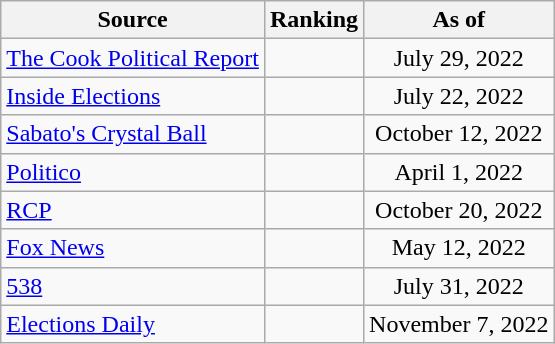<table class="wikitable" style="text-align:center">
<tr>
<th>Source</th>
<th>Ranking</th>
<th>As of</th>
</tr>
<tr>
<td align=left><a href='#'>The Cook Political Report</a></td>
<td></td>
<td>July 29, 2022</td>
</tr>
<tr>
<td align=left><a href='#'>Inside Elections</a></td>
<td></td>
<td>July 22, 2022</td>
</tr>
<tr>
<td align=left><a href='#'>Sabato's Crystal Ball</a></td>
<td></td>
<td>October 12, 2022</td>
</tr>
<tr>
<td align="left"><a href='#'>Politico</a></td>
<td></td>
<td>April 1, 2022</td>
</tr>
<tr>
<td align=left><a href='#'>RCP</a></td>
<td></td>
<td>October 20, 2022</td>
</tr>
<tr>
<td align=left><a href='#'>Fox News</a></td>
<td></td>
<td>May 12, 2022</td>
</tr>
<tr>
<td align="left"><a href='#'>538</a></td>
<td></td>
<td>July 31, 2022</td>
</tr>
<tr>
<td align="left"><a href='#'>Elections Daily</a></td>
<td></td>
<td>November 7, 2022</td>
</tr>
</table>
